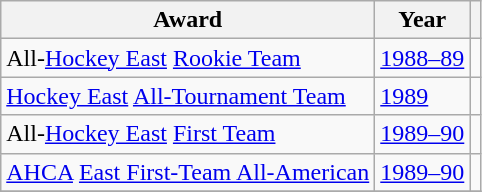<table class="wikitable">
<tr>
<th>Award</th>
<th>Year</th>
<th></th>
</tr>
<tr>
<td>All-<a href='#'>Hockey East</a> <a href='#'>Rookie Team</a></td>
<td><a href='#'>1988–89</a></td>
<td></td>
</tr>
<tr>
<td><a href='#'>Hockey East</a> <a href='#'>All-Tournament Team</a></td>
<td><a href='#'>1989</a></td>
<td></td>
</tr>
<tr>
<td>All-<a href='#'>Hockey East</a> <a href='#'>First Team</a></td>
<td><a href='#'>1989–90</a></td>
<td></td>
</tr>
<tr>
<td><a href='#'>AHCA</a> <a href='#'>East First-Team All-American</a></td>
<td><a href='#'>1989–90</a></td>
<td></td>
</tr>
<tr>
</tr>
</table>
